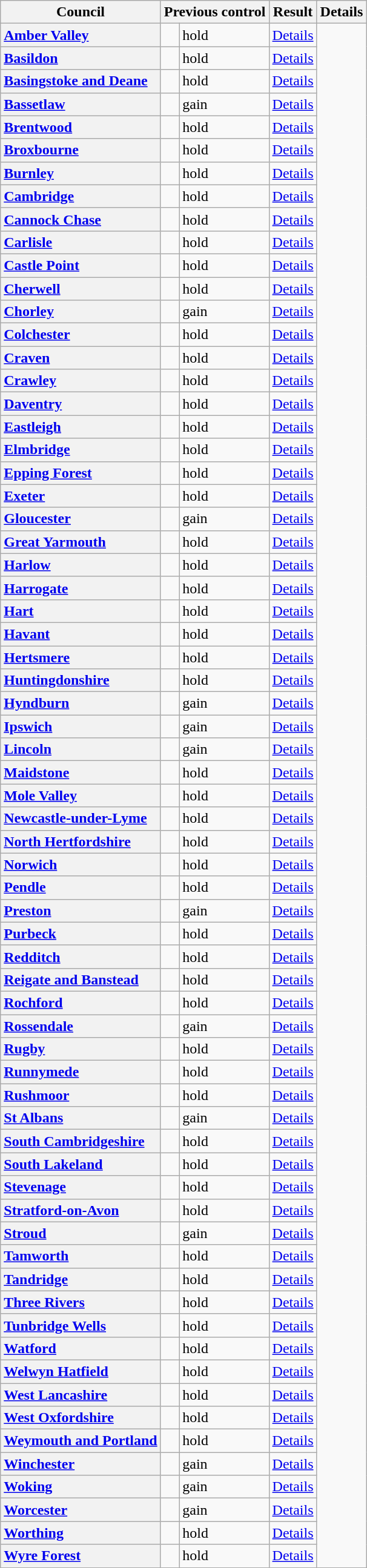<table class="wikitable">
<tr>
<th scope="col">Council</th>
<th colspan=2>Previous control</th>
<th colspan=2>Result</th>
<th scope="col" class="unsortable">Details</th>
</tr>
<tr>
<th scope="row" style="text-align: left;"><a href='#'>Amber Valley</a></th>
<td></td>
<td> hold</td>
<td><a href='#'>Details</a></td>
</tr>
<tr>
<th scope="row" style="text-align: left;"><a href='#'>Basildon</a></th>
<td></td>
<td> hold</td>
<td><a href='#'>Details</a></td>
</tr>
<tr>
<th scope="row" style="text-align: left;"><a href='#'>Basingstoke and Deane</a></th>
<td></td>
<td> hold</td>
<td><a href='#'>Details</a></td>
</tr>
<tr>
<th scope="row" style="text-align: left;"><a href='#'>Bassetlaw</a></th>
<td></td>
<td> gain</td>
<td><a href='#'>Details</a></td>
</tr>
<tr>
<th scope="row" style="text-align: left;"><a href='#'>Brentwood</a></th>
<td></td>
<td> hold</td>
<td><a href='#'>Details</a></td>
</tr>
<tr>
<th scope="row" style="text-align: left;"><a href='#'>Broxbourne</a></th>
<td></td>
<td> hold</td>
<td><a href='#'>Details</a></td>
</tr>
<tr>
<th scope="row" style="text-align: left;"><a href='#'>Burnley</a></th>
<td></td>
<td> hold</td>
<td><a href='#'>Details</a></td>
</tr>
<tr>
<th scope="row" style="text-align: left;"><a href='#'>Cambridge</a></th>
<td></td>
<td> hold</td>
<td><a href='#'>Details</a></td>
</tr>
<tr>
<th scope="row" style="text-align: left;"><a href='#'>Cannock Chase</a></th>
<td></td>
<td> hold</td>
<td><a href='#'>Details</a></td>
</tr>
<tr>
<th scope="row" style="text-align: left;"><a href='#'>Carlisle</a></th>
<td></td>
<td> hold</td>
<td><a href='#'>Details</a></td>
</tr>
<tr>
<th scope="row" style="text-align: left;"><a href='#'>Castle Point</a></th>
<td></td>
<td> hold</td>
<td><a href='#'>Details</a></td>
</tr>
<tr>
<th scope="row" style="text-align: left;"><a href='#'>Cherwell</a></th>
<td></td>
<td> hold</td>
<td><a href='#'>Details</a></td>
</tr>
<tr>
<th scope="row" style="text-align: left;"><a href='#'>Chorley</a></th>
<td></td>
<td> gain</td>
<td><a href='#'>Details</a></td>
</tr>
<tr>
<th scope="row" style="text-align: left;"><a href='#'>Colchester</a></th>
<td></td>
<td> hold</td>
<td><a href='#'>Details</a></td>
</tr>
<tr>
<th scope="row" style="text-align: left;"><a href='#'>Craven</a></th>
<td></td>
<td> hold</td>
<td><a href='#'>Details</a></td>
</tr>
<tr>
<th scope="row" style="text-align: left;"><a href='#'>Crawley</a></th>
<td></td>
<td> hold</td>
<td><a href='#'>Details</a></td>
</tr>
<tr>
<th scope="row" style="text-align: left;"><a href='#'>Daventry</a></th>
<td></td>
<td> hold</td>
<td><a href='#'>Details</a></td>
</tr>
<tr>
<th scope="row" style="text-align: left;"><a href='#'>Eastleigh</a></th>
<td></td>
<td> hold</td>
<td><a href='#'>Details</a></td>
</tr>
<tr>
<th scope="row" style="text-align: left;"><a href='#'>Elmbridge</a></th>
<td></td>
<td> hold</td>
<td><a href='#'>Details</a></td>
</tr>
<tr>
<th scope="row" style="text-align: left;"><a href='#'>Epping Forest</a></th>
<td></td>
<td> hold</td>
<td><a href='#'>Details</a></td>
</tr>
<tr>
<th scope="row" style="text-align: left;"><a href='#'>Exeter</a></th>
<td></td>
<td> hold</td>
<td><a href='#'>Details</a></td>
</tr>
<tr>
<th scope="row" style="text-align: left;"><a href='#'>Gloucester</a></th>
<td></td>
<td> gain</td>
<td><a href='#'>Details</a></td>
</tr>
<tr>
<th scope="row" style="text-align: left;"><a href='#'>Great Yarmouth</a></th>
<td></td>
<td> hold</td>
<td><a href='#'>Details</a></td>
</tr>
<tr>
<th scope="row" style="text-align: left;"><a href='#'>Harlow</a></th>
<td></td>
<td> hold</td>
<td><a href='#'>Details</a></td>
</tr>
<tr>
<th scope="row" style="text-align: left;"><a href='#'>Harrogate</a></th>
<td></td>
<td> hold</td>
<td><a href='#'>Details</a></td>
</tr>
<tr>
<th scope="row" style="text-align: left;"><a href='#'>Hart</a></th>
<td></td>
<td> hold</td>
<td><a href='#'>Details</a></td>
</tr>
<tr>
<th scope="row" style="text-align: left;"><a href='#'>Havant</a></th>
<td></td>
<td> hold</td>
<td><a href='#'>Details</a></td>
</tr>
<tr>
<th scope="row" style="text-align: left;"><a href='#'>Hertsmere</a></th>
<td></td>
<td> hold</td>
<td><a href='#'>Details</a></td>
</tr>
<tr>
<th scope="row" style="text-align: left;"><a href='#'>Huntingdonshire</a></th>
<td></td>
<td> hold</td>
<td><a href='#'>Details</a></td>
</tr>
<tr>
<th scope="row" style="text-align: left;"><a href='#'>Hyndburn</a></th>
<td></td>
<td> gain</td>
<td><a href='#'>Details</a></td>
</tr>
<tr>
<th scope="row" style="text-align: left;"><a href='#'>Ipswich</a></th>
<td></td>
<td> gain</td>
<td><a href='#'>Details</a></td>
</tr>
<tr>
<th scope="row" style="text-align: left;"><a href='#'>Lincoln</a></th>
<td></td>
<td> gain</td>
<td><a href='#'>Details</a></td>
</tr>
<tr>
<th scope="row" style="text-align: left;"><a href='#'>Maidstone</a></th>
<td></td>
<td> hold</td>
<td><a href='#'>Details</a></td>
</tr>
<tr>
<th scope="row" style="text-align: left;"><a href='#'>Mole Valley</a></th>
<td></td>
<td> hold</td>
<td><a href='#'>Details</a></td>
</tr>
<tr>
<th scope="row" style="text-align: left;"><a href='#'>Newcastle-under-Lyme</a></th>
<td></td>
<td> hold</td>
<td><a href='#'>Details</a></td>
</tr>
<tr>
<th scope="row" style="text-align: left;"><a href='#'>North Hertfordshire</a></th>
<td></td>
<td> hold</td>
<td><a href='#'>Details</a></td>
</tr>
<tr>
<th scope="row" style="text-align: left;"><a href='#'>Norwich</a></th>
<td></td>
<td> hold</td>
<td><a href='#'>Details</a></td>
</tr>
<tr>
<th scope="row" style="text-align: left;"><a href='#'>Pendle</a></th>
<td></td>
<td> hold</td>
<td><a href='#'>Details</a></td>
</tr>
<tr>
<th scope="row" style="text-align: left;"><a href='#'>Preston</a></th>
<td></td>
<td> gain</td>
<td><a href='#'>Details</a></td>
</tr>
<tr>
<th scope="row" style="text-align: left;"><a href='#'>Purbeck</a></th>
<td></td>
<td> hold</td>
<td><a href='#'>Details</a></td>
</tr>
<tr>
<th scope="row" style="text-align: left;"><a href='#'>Redditch</a></th>
<td></td>
<td> hold</td>
<td><a href='#'>Details</a></td>
</tr>
<tr>
<th scope="row" style="text-align: left;"><a href='#'>Reigate and Banstead</a></th>
<td></td>
<td> hold</td>
<td><a href='#'>Details</a></td>
</tr>
<tr>
<th scope="row" style="text-align: left;"><a href='#'>Rochford</a></th>
<td></td>
<td> hold</td>
<td><a href='#'>Details</a></td>
</tr>
<tr>
<th scope="row" style="text-align: left;"><a href='#'>Rossendale</a></th>
<td></td>
<td> gain</td>
<td><a href='#'>Details</a></td>
</tr>
<tr>
<th scope="row" style="text-align: left;"><a href='#'>Rugby</a></th>
<td></td>
<td> hold</td>
<td><a href='#'>Details</a></td>
</tr>
<tr>
<th scope="row" style="text-align: left;"><a href='#'>Runnymede</a></th>
<td></td>
<td> hold</td>
<td><a href='#'>Details</a></td>
</tr>
<tr>
<th scope="row" style="text-align: left;"><a href='#'>Rushmoor</a></th>
<td></td>
<td> hold</td>
<td><a href='#'>Details</a></td>
</tr>
<tr>
<th scope="row" style="text-align: left;"><a href='#'>St Albans</a></th>
<td></td>
<td> gain</td>
<td><a href='#'>Details</a></td>
</tr>
<tr>
<th scope="row" style="text-align: left;"><a href='#'>South Cambridgeshire</a></th>
<td></td>
<td> hold</td>
<td><a href='#'>Details</a></td>
</tr>
<tr>
<th scope="row" style="text-align: left;"><a href='#'>South Lakeland</a></th>
<td></td>
<td> hold</td>
<td><a href='#'>Details</a></td>
</tr>
<tr>
<th scope="row" style="text-align: left;"><a href='#'>Stevenage</a></th>
<td></td>
<td> hold</td>
<td><a href='#'>Details</a></td>
</tr>
<tr>
<th scope="row" style="text-align: left;"><a href='#'>Stratford-on-Avon</a></th>
<td></td>
<td> hold</td>
<td><a href='#'>Details</a></td>
</tr>
<tr>
<th scope="row" style="text-align: left;"><a href='#'>Stroud</a></th>
<td></td>
<td> gain</td>
<td><a href='#'>Details</a></td>
</tr>
<tr>
<th scope="row" style="text-align: left;"><a href='#'>Tamworth</a></th>
<td></td>
<td> hold</td>
<td><a href='#'>Details</a></td>
</tr>
<tr>
<th scope="row" style="text-align: left;"><a href='#'>Tandridge</a></th>
<td></td>
<td> hold</td>
<td><a href='#'>Details</a></td>
</tr>
<tr>
<th scope="row" style="text-align: left;"><a href='#'>Three Rivers</a></th>
<td></td>
<td> hold</td>
<td><a href='#'>Details</a></td>
</tr>
<tr>
<th scope="row" style="text-align: left;"><a href='#'>Tunbridge Wells</a></th>
<td></td>
<td> hold</td>
<td><a href='#'>Details</a></td>
</tr>
<tr>
<th scope="row" style="text-align: left;"><a href='#'>Watford</a></th>
<td></td>
<td> hold</td>
<td><a href='#'>Details</a></td>
</tr>
<tr>
<th scope="row" style="text-align: left;"><a href='#'>Welwyn Hatfield</a></th>
<td></td>
<td> hold</td>
<td><a href='#'>Details</a></td>
</tr>
<tr>
<th scope="row" style="text-align: left;"><a href='#'>West Lancashire</a></th>
<td></td>
<td> hold</td>
<td><a href='#'>Details</a></td>
</tr>
<tr>
<th scope="row" style="text-align: left;"><a href='#'>West Oxfordshire</a></th>
<td></td>
<td> hold</td>
<td><a href='#'>Details</a></td>
</tr>
<tr>
<th scope="row" style="text-align: left;"><a href='#'>Weymouth and Portland</a></th>
<td></td>
<td> hold</td>
<td><a href='#'>Details</a></td>
</tr>
<tr>
<th scope="row" style="text-align: left;"><a href='#'>Winchester</a></th>
<td></td>
<td> gain</td>
<td><a href='#'>Details</a></td>
</tr>
<tr>
<th scope="row" style="text-align: left;"><a href='#'>Woking</a></th>
<td></td>
<td> gain</td>
<td><a href='#'>Details</a></td>
</tr>
<tr>
<th scope="row" style="text-align: left;"><a href='#'>Worcester</a></th>
<td></td>
<td> gain</td>
<td><a href='#'>Details</a></td>
</tr>
<tr>
<th scope="row" style="text-align: left;"><a href='#'>Worthing</a></th>
<td></td>
<td> hold</td>
<td><a href='#'>Details</a></td>
</tr>
<tr>
<th scope="row" style="text-align: left;"><a href='#'>Wyre Forest</a></th>
<td></td>
<td> hold</td>
<td><a href='#'>Details</a></td>
</tr>
</table>
